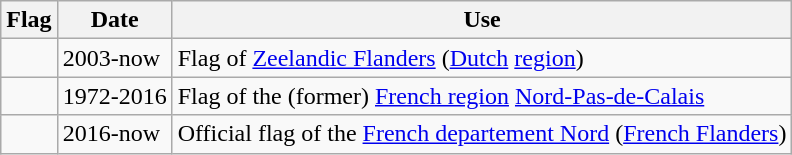<table class="wikitable">
<tr>
<th>Flag</th>
<th>Date</th>
<th>Use</th>
</tr>
<tr>
<td></td>
<td>2003-now</td>
<td>Flag of <a href='#'>Zeelandic Flanders</a> (<a href='#'>Dutch</a> <a href='#'>region</a>)</td>
</tr>
<tr>
<td></td>
<td>1972-2016</td>
<td>Flag of the (former) <a href='#'>French region</a> <a href='#'>Nord-Pas-de-Calais</a></td>
</tr>
<tr>
<td></td>
<td>2016-now</td>
<td>Official flag of the <a href='#'>French departement Nord</a> (<a href='#'>French Flanders</a>)</td>
</tr>
</table>
